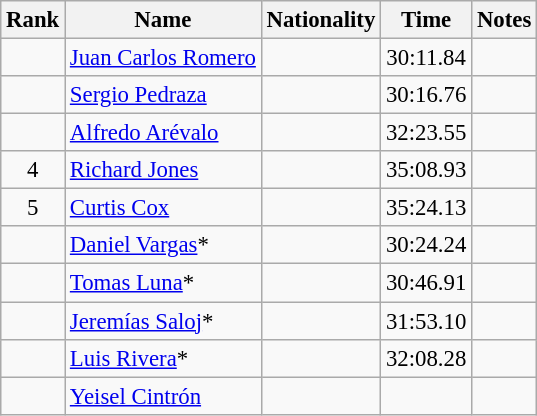<table class="wikitable sortable" style="text-align:center;font-size:95%">
<tr>
<th>Rank</th>
<th>Name</th>
<th>Nationality</th>
<th>Time</th>
<th>Notes</th>
</tr>
<tr>
<td></td>
<td align=left><a href='#'>Juan Carlos Romero</a></td>
<td align=left></td>
<td>30:11.84</td>
<td></td>
</tr>
<tr>
<td></td>
<td align=left><a href='#'>Sergio Pedraza</a></td>
<td align=left></td>
<td>30:16.76</td>
<td></td>
</tr>
<tr>
<td></td>
<td align=left><a href='#'>Alfredo Arévalo</a></td>
<td align=left></td>
<td>32:23.55</td>
<td></td>
</tr>
<tr>
<td>4</td>
<td align=left><a href='#'>Richard Jones</a></td>
<td align=left></td>
<td>35:08.93</td>
<td></td>
</tr>
<tr>
<td>5</td>
<td align=left><a href='#'>Curtis Cox</a></td>
<td align=left></td>
<td>35:24.13</td>
<td></td>
</tr>
<tr>
<td></td>
<td align=left><a href='#'>Daniel Vargas</a>*</td>
<td align=left></td>
<td>30:24.24</td>
<td></td>
</tr>
<tr>
<td></td>
<td align=left><a href='#'>Tomas Luna</a>*</td>
<td align=left></td>
<td>30:46.91</td>
<td></td>
</tr>
<tr>
<td></td>
<td align=left><a href='#'>Jeremías Saloj</a>*</td>
<td align=left></td>
<td>31:53.10</td>
<td></td>
</tr>
<tr>
<td></td>
<td align=left><a href='#'>Luis Rivera</a>*</td>
<td align=left></td>
<td>32:08.28</td>
<td></td>
</tr>
<tr>
<td></td>
<td align=left><a href='#'>Yeisel Cintrón</a></td>
<td align=left></td>
<td></td>
<td></td>
</tr>
</table>
